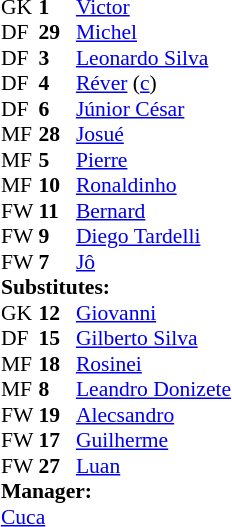<table style="font-size:90%; margin:0.2em auto;" cellspacing="0" cellpadding="0">
<tr>
<th width="25"></th>
<th width="25"></th>
</tr>
<tr>
<td>GK</td>
<td><strong>1</strong></td>
<td> <a href='#'>Victor</a></td>
</tr>
<tr>
<td>DF</td>
<td><strong>29</strong></td>
<td> <a href='#'>Michel</a></td>
<td></td>
<td></td>
</tr>
<tr>
<td>DF</td>
<td><strong>3</strong></td>
<td> <a href='#'>Leonardo Silva</a></td>
</tr>
<tr>
<td>DF</td>
<td><strong>4</strong></td>
<td> <a href='#'>Réver</a> (<a href='#'>c</a>)</td>
</tr>
<tr>
<td>DF</td>
<td><strong>6</strong></td>
<td> <a href='#'>Júnior César</a></td>
</tr>
<tr>
<td>MF</td>
<td><strong>28</strong></td>
<td> <a href='#'>Josué</a></td>
</tr>
<tr>
<td>MF</td>
<td><strong>5</strong></td>
<td> <a href='#'>Pierre</a></td>
<td></td>
<td></td>
</tr>
<tr>
<td>MF</td>
<td><strong>10</strong></td>
<td> <a href='#'>Ronaldinho</a></td>
</tr>
<tr>
<td>FW</td>
<td><strong>11</strong></td>
<td> <a href='#'>Bernard</a></td>
<td></td>
</tr>
<tr>
<td>FW</td>
<td><strong>9</strong></td>
<td> <a href='#'>Diego Tardelli</a></td>
<td></td>
<td></td>
</tr>
<tr>
<td>FW</td>
<td><strong>7</strong></td>
<td> <a href='#'>Jô</a></td>
</tr>
<tr>
<td colspan=3><strong>Substitutes:</strong></td>
</tr>
<tr>
<td>GK</td>
<td><strong>12</strong></td>
<td> <a href='#'>Giovanni</a></td>
</tr>
<tr>
<td>DF</td>
<td><strong>15</strong></td>
<td> <a href='#'>Gilberto Silva</a></td>
</tr>
<tr>
<td>MF</td>
<td><strong>18</strong></td>
<td> <a href='#'>Rosinei</a></td>
<td></td>
<td></td>
</tr>
<tr>
<td>MF</td>
<td><strong>8</strong></td>
<td> <a href='#'>Leandro Donizete</a></td>
</tr>
<tr>
<td>FW</td>
<td><strong>19</strong></td>
<td> <a href='#'>Alecsandro</a></td>
<td></td>
<td></td>
</tr>
<tr>
<td>FW</td>
<td><strong>17</strong></td>
<td> <a href='#'>Guilherme</a></td>
<td></td>
<td></td>
</tr>
<tr>
<td>FW</td>
<td><strong>27</strong></td>
<td> <a href='#'>Luan</a></td>
<td></td>
</tr>
<tr>
<td colspan=3><strong>Manager:</strong></td>
</tr>
<tr>
<td colspan=4> <a href='#'>Cuca</a></td>
</tr>
</table>
